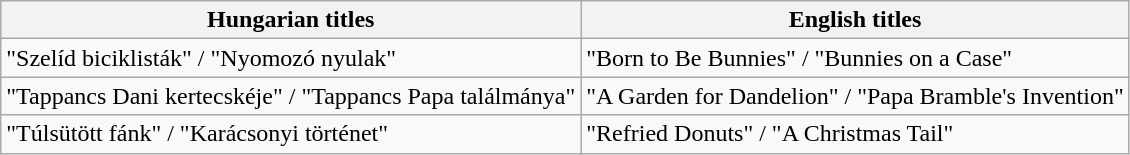<table class="wikitable">
<tr>
<th>Hungarian titles</th>
<th>English titles</th>
</tr>
<tr>
<td>"Szelíd biciklisták" / "Nyomozó nyulak"</td>
<td>"Born to Be Bunnies" / "Bunnies on a Case"</td>
</tr>
<tr>
<td>"Tappancs Dani kertecskéje" / "Tappancs Papa találmánya"</td>
<td>"A Garden for Dandelion" / "Papa Bramble's Invention"</td>
</tr>
<tr>
<td>"Túlsütött fánk" / "Karácsonyi történet"</td>
<td>"Refried Donuts" / "A Christmas Tail"</td>
</tr>
</table>
